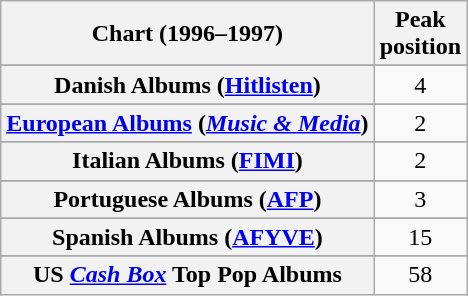<table class="wikitable sortable plainrowheaders" style="text-align:center">
<tr>
<th scope="col">Chart (1996–1997)</th>
<th scope="col">Peak<br>position</th>
</tr>
<tr>
</tr>
<tr>
</tr>
<tr>
</tr>
<tr>
</tr>
<tr>
</tr>
<tr>
<th scope="row">Danish Albums (<a href='#'>Hitlisten</a>)</th>
<td>4</td>
</tr>
<tr>
</tr>
<tr>
<th scope="row"><a href='#'>European Albums</a> (<em><a href='#'>Music & Media</a></em>)</th>
<td>2</td>
</tr>
<tr>
</tr>
<tr>
</tr>
<tr>
</tr>
<tr>
</tr>
<tr>
<th scope="row">Italian Albums (<a href='#'>FIMI</a>)</th>
<td>2</td>
</tr>
<tr>
</tr>
<tr>
</tr>
<tr>
<th scope="row">Portuguese Albums (<a href='#'>AFP</a>)</th>
<td>3</td>
</tr>
<tr>
</tr>
<tr>
<th scope="row">Spanish Albums (<a href='#'>AFYVE</a>)</th>
<td>15</td>
</tr>
<tr>
</tr>
<tr>
</tr>
<tr>
</tr>
<tr>
</tr>
<tr>
</tr>
<tr>
<th scope="row">US <em><a href='#'>Cash Box</a></em> Top Pop Albums </th>
<td>58</td>
</tr>
</table>
